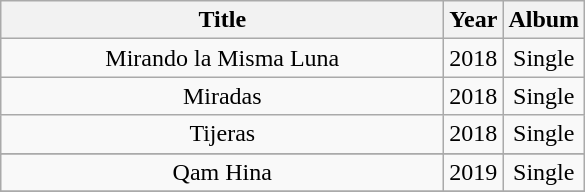<table class="wikitable plainrowheaders" style="text-align:center;">
<tr>
<th style="width:18em;">Title</th>
<th style="width:1em;">Year</th>
<th style="width:1em;">Album</th>
</tr>
<tr>
<td scope="row">Mirando la Misma Luna</td>
<td>2018</td>
<td>Single</td>
</tr>
<tr>
<td scope="row">Miradas</td>
<td>2018</td>
<td>Single</td>
</tr>
<tr>
<td scope="row">Tijeras</td>
<td>2018</td>
<td>Single</td>
</tr>
<tr>
</tr>
<tr>
<td scope="row">Qam Hina</td>
<td>2019</td>
<td>Single</td>
</tr>
<tr>
</tr>
</table>
